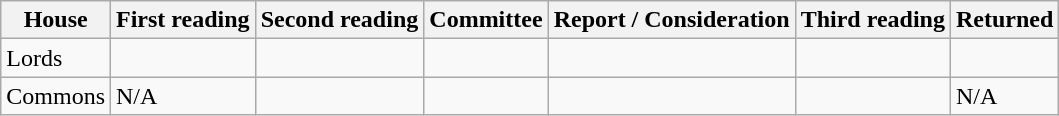<table class="wikitable">
<tr>
<th>House</th>
<th>First reading</th>
<th>Second reading</th>
<th>Committee</th>
<th>Report / Consideration</th>
<th>Third reading</th>
<th>Returned</th>
</tr>
<tr>
<td>Lords</td>
<td></td>
<td></td>
<td></td>
<td></td>
<td></td>
<td> </td>
</tr>
<tr>
<td>Commons</td>
<td>N/A</td>
<td> </td>
<td>  </td>
<td> </td>
<td></td>
<td>N/A</td>
</tr>
</table>
